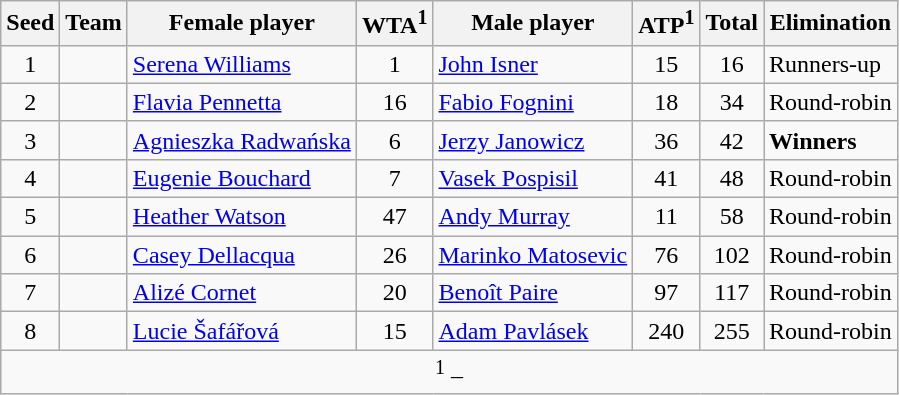<table class="wikitable">
<tr>
<th>Seed</th>
<th>Team</th>
<th>Female player</th>
<th>WTA<sup>1</sup></th>
<th>Male player</th>
<th>ATP<sup>1</sup></th>
<th>Total</th>
<th>Elimination</th>
</tr>
<tr>
<td align=center>1</td>
<td></td>
<td><a href='#'>Serena Williams</a></td>
<td align=center>1</td>
<td><a href='#'>John Isner</a></td>
<td align=center>15</td>
<td align=center>16</td>
<td>Runners-up</td>
</tr>
<tr>
<td align=center>2</td>
<td></td>
<td><a href='#'>Flavia Pennetta</a></td>
<td align=center>16</td>
<td><a href='#'>Fabio Fognini</a></td>
<td align=center>18</td>
<td align=center>34</td>
<td>Round-robin</td>
</tr>
<tr>
<td align=center>3</td>
<td></td>
<td><a href='#'>Agnieszka Radwańska</a></td>
<td align=center>6</td>
<td><a href='#'>Jerzy Janowicz</a></td>
<td align=center>36</td>
<td align=center>42</td>
<td><strong>Winners</strong></td>
</tr>
<tr>
<td align=center>4</td>
<td></td>
<td><a href='#'>Eugenie Bouchard</a></td>
<td align=center>7</td>
<td><a href='#'>Vasek Pospisil</a></td>
<td align=center>41</td>
<td align=center>48</td>
<td>Round-robin</td>
</tr>
<tr>
<td align=center>5</td>
<td></td>
<td><a href='#'>Heather Watson</a></td>
<td align=center>47</td>
<td><a href='#'>Andy Murray</a></td>
<td align=center>11</td>
<td align=center>58</td>
<td>Round-robin</td>
</tr>
<tr>
<td align=center>6</td>
<td></td>
<td><a href='#'>Casey Dellacqua</a></td>
<td align=center>26</td>
<td><a href='#'>Marinko Matosevic</a></td>
<td align=center>76</td>
<td align=center>102</td>
<td>Round-robin</td>
</tr>
<tr>
<td align=center>7</td>
<td></td>
<td><a href='#'>Alizé Cornet</a></td>
<td align=center>20</td>
<td><a href='#'>Benoît Paire</a></td>
<td align=center>97</td>
<td align=center>117</td>
<td>Round-robin</td>
</tr>
<tr>
<td align=center>8</td>
<td></td>
<td><a href='#'>Lucie Šafářová</a></td>
<td align=center>15</td>
<td><a href='#'>Adam Pavlásek</a></td>
<td align=center>240</td>
<td align=center>255</td>
<td>Round-robin</td>
</tr>
<tr>
<td colspan=8 align=center><sup>1</sup> – </td>
</tr>
</table>
